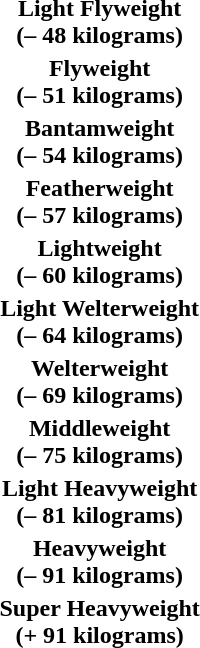<table>
<tr align="center">
<td><strong>Light Flyweight<br>(– 48 kilograms)</strong></td>
<td></td>
<td></td>
<td><br></td>
</tr>
<tr align="center">
<td><strong>Flyweight<br>(– 51 kilograms)</strong></td>
<td></td>
<td></td>
<td><br></td>
</tr>
<tr align="center">
<td><strong>Bantamweight<br>(– 54 kilograms)</strong></td>
<td></td>
<td></td>
<td><br></td>
</tr>
<tr align="center">
<td><strong>Featherweight<br>(– 57 kilograms)</strong></td>
<td></td>
<td></td>
<td><br></td>
</tr>
<tr align="center">
<td><strong>Lightweight<br>(– 60 kilograms)</strong></td>
<td></td>
<td></td>
<td><br></td>
</tr>
<tr align="center">
<td><strong>Light Welterweight<br>(– 64 kilograms)</strong></td>
<td></td>
<td></td>
<td><br></td>
</tr>
<tr align="center">
<td><strong>Welterweight<br>(– 69 kilograms)</strong></td>
<td></td>
<td></td>
<td><br></td>
</tr>
<tr align="center">
<td><strong>Middleweight<br>(– 75 kilograms)</strong></td>
<td></td>
<td></td>
<td><br></td>
</tr>
<tr align="center">
<td><strong>Light Heavyweight<br>(– 81 kilograms)</strong></td>
<td></td>
<td></td>
<td><br></td>
</tr>
<tr align="center">
<td><strong>Heavyweight<br>(– 91 kilograms)</strong></td>
<td></td>
<td></td>
<td><br></td>
</tr>
<tr align="center">
<td><strong>Super Heavyweight<br>(+ 91 kilograms)</strong></td>
<td></td>
<td></td>
<td><br></td>
</tr>
</table>
